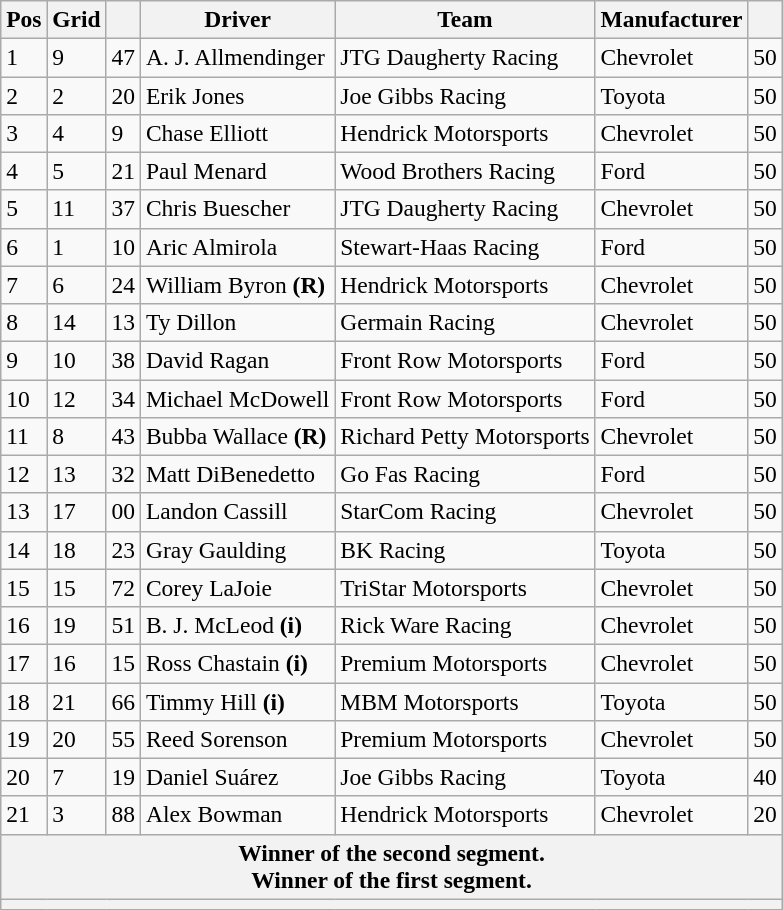<table class="wikitable" style="font-size:98%">
<tr>
<th>Pos</th>
<th>Grid</th>
<th></th>
<th>Driver</th>
<th>Team</th>
<th>Manufacturer</th>
<th></th>
</tr>
<tr>
<td>1</td>
<td>9</td>
<td>47</td>
<td>A. J. Allmendinger</td>
<td>JTG Daugherty Racing</td>
<td>Chevrolet</td>
<td>50</td>
</tr>
<tr>
<td>2</td>
<td>2</td>
<td>20</td>
<td>Erik Jones</td>
<td>Joe Gibbs Racing</td>
<td>Toyota</td>
<td>50</td>
</tr>
<tr>
<td>3</td>
<td>4</td>
<td>9</td>
<td>Chase Elliott</td>
<td>Hendrick Motorsports</td>
<td>Chevrolet</td>
<td>50</td>
</tr>
<tr>
<td>4</td>
<td>5</td>
<td>21</td>
<td>Paul Menard</td>
<td>Wood Brothers Racing</td>
<td>Ford</td>
<td>50</td>
</tr>
<tr>
<td>5</td>
<td>11</td>
<td>37</td>
<td>Chris Buescher</td>
<td>JTG Daugherty Racing</td>
<td>Chevrolet</td>
<td>50</td>
</tr>
<tr>
<td>6</td>
<td>1</td>
<td>10</td>
<td>Aric Almirola</td>
<td>Stewart-Haas Racing</td>
<td>Ford</td>
<td>50</td>
</tr>
<tr>
<td>7</td>
<td>6</td>
<td>24</td>
<td>William Byron <strong>(R)</strong></td>
<td>Hendrick Motorsports</td>
<td>Chevrolet</td>
<td>50</td>
</tr>
<tr>
<td>8</td>
<td>14</td>
<td>13</td>
<td>Ty Dillon</td>
<td>Germain Racing</td>
<td>Chevrolet</td>
<td>50</td>
</tr>
<tr>
<td>9</td>
<td>10</td>
<td>38</td>
<td>David Ragan</td>
<td>Front Row Motorsports</td>
<td>Ford</td>
<td>50</td>
</tr>
<tr>
<td>10</td>
<td>12</td>
<td>34</td>
<td>Michael McDowell</td>
<td>Front Row Motorsports</td>
<td>Ford</td>
<td>50</td>
</tr>
<tr>
<td>11</td>
<td>8</td>
<td>43</td>
<td>Bubba Wallace <strong>(R)</strong></td>
<td>Richard Petty Motorsports</td>
<td>Chevrolet</td>
<td>50</td>
</tr>
<tr>
<td>12</td>
<td>13</td>
<td>32</td>
<td>Matt DiBenedetto</td>
<td>Go Fas Racing</td>
<td>Ford</td>
<td>50</td>
</tr>
<tr>
<td>13</td>
<td>17</td>
<td>00</td>
<td>Landon Cassill</td>
<td>StarCom Racing</td>
<td>Chevrolet</td>
<td>50</td>
</tr>
<tr>
<td>14</td>
<td>18</td>
<td>23</td>
<td>Gray Gaulding</td>
<td>BK Racing</td>
<td>Toyota</td>
<td>50</td>
</tr>
<tr>
<td>15</td>
<td>15</td>
<td>72</td>
<td>Corey LaJoie</td>
<td>TriStar Motorsports</td>
<td>Chevrolet</td>
<td>50</td>
</tr>
<tr>
<td>16</td>
<td>19</td>
<td>51</td>
<td>B. J. McLeod <strong>(i)</strong></td>
<td>Rick Ware Racing</td>
<td>Chevrolet</td>
<td>50</td>
</tr>
<tr>
<td>17</td>
<td>16</td>
<td>15</td>
<td>Ross Chastain <strong>(i)</strong></td>
<td>Premium Motorsports</td>
<td>Chevrolet</td>
<td>50</td>
</tr>
<tr>
<td>18</td>
<td>21</td>
<td>66</td>
<td>Timmy Hill <strong>(i)</strong></td>
<td>MBM Motorsports</td>
<td>Toyota</td>
<td>50</td>
</tr>
<tr>
<td>19</td>
<td>20</td>
<td>55</td>
<td>Reed Sorenson</td>
<td>Premium Motorsports</td>
<td>Chevrolet</td>
<td>50</td>
</tr>
<tr>
<td>20</td>
<td>7</td>
<td>19</td>
<td>Daniel Suárez</td>
<td>Joe Gibbs Racing</td>
<td>Toyota</td>
<td>40</td>
</tr>
<tr>
<td>21</td>
<td>3</td>
<td>88</td>
<td>Alex Bowman</td>
<td>Hendrick Motorsports</td>
<td>Chevrolet</td>
<td>20</td>
</tr>
<tr>
<th colspan="7"> Winner of the second segment.<br> Winner of the first segment.</th>
</tr>
<tr>
<th colspan="7"></th>
</tr>
</table>
